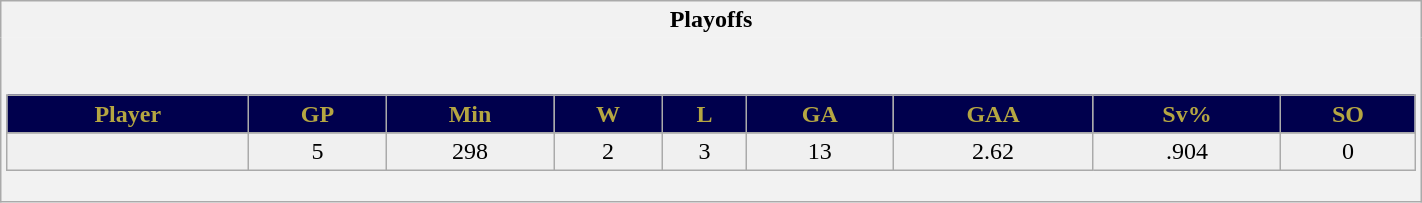<table class="wikitable" style="border: 1px solid #aaa;" width="75%">
<tr>
<th style="border: 0;">Playoffs</th>
</tr>
<tr>
<td style="background: #f2f2f2; border: 0; text-align: center;"><br><table class="wikitable sortable" width="100%">
<tr align="center"  bgcolor="#dddddd">
<th style="background:#00004D;color:#B5A642;">Player</th>
<th style="background:#00004D;color:#B5A642;">GP</th>
<th style="background:#00004D;color:#B5A642;">Min</th>
<th style="background:#00004D;color:#B5A642;">W</th>
<th style="background:#00004D;color:#B5A642;">L</th>
<th style="background:#00004D;color:#B5A642;">GA</th>
<th style="background:#00004D;color:#B5A642;">GAA</th>
<th style="background:#00004D;color:#B5A642;">Sv%</th>
<th style="background:#00004D;color:#B5A642;">SO</th>
</tr>
<tr align=center>
</tr>
<tr bgcolor="#f0f0f0">
<td></td>
<td>5</td>
<td>298</td>
<td>2</td>
<td>3</td>
<td>13</td>
<td>2.62</td>
<td>.904</td>
<td>0</td>
</tr>
</table>
</td>
</tr>
</table>
